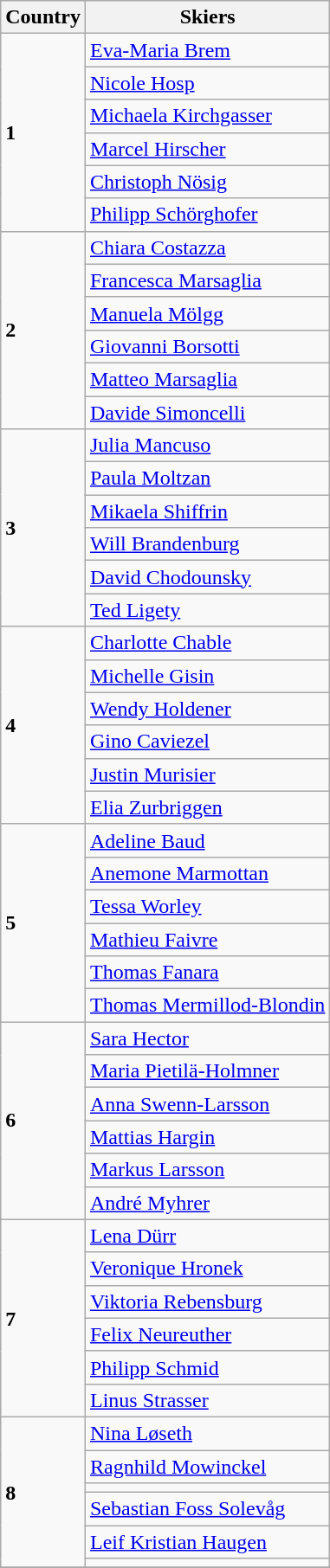<table class="wikitable">
<tr>
<th>Country</th>
<th>Skiers</th>
</tr>
<tr>
<td rowspan=6><strong>1</strong> </td>
<td><a href='#'>Eva-Maria Brem</a></td>
</tr>
<tr>
<td><a href='#'>Nicole Hosp</a></td>
</tr>
<tr>
<td><a href='#'>Michaela Kirchgasser</a></td>
</tr>
<tr>
<td><a href='#'>Marcel Hirscher</a></td>
</tr>
<tr>
<td><a href='#'>Christoph Nösig</a></td>
</tr>
<tr>
<td><a href='#'>Philipp Schörghofer</a></td>
</tr>
<tr>
<td rowspan=6><strong>2</strong> </td>
<td><a href='#'>Chiara Costazza</a></td>
</tr>
<tr>
<td><a href='#'>Francesca Marsaglia</a></td>
</tr>
<tr>
<td><a href='#'>Manuela Mölgg</a></td>
</tr>
<tr>
<td><a href='#'>Giovanni Borsotti</a></td>
</tr>
<tr>
<td><a href='#'>Matteo Marsaglia</a></td>
</tr>
<tr>
<td><a href='#'>Davide Simoncelli</a></td>
</tr>
<tr>
<td rowspan=6><strong>3</strong> </td>
<td><a href='#'>Julia Mancuso</a></td>
</tr>
<tr>
<td><a href='#'>Paula Moltzan</a></td>
</tr>
<tr>
<td><a href='#'>Mikaela Shiffrin</a></td>
</tr>
<tr>
<td><a href='#'>Will Brandenburg</a></td>
</tr>
<tr>
<td><a href='#'>David Chodounsky</a></td>
</tr>
<tr>
<td><a href='#'>Ted Ligety</a></td>
</tr>
<tr>
<td rowspan=6><strong>4</strong> </td>
<td><a href='#'>Charlotte Chable</a></td>
</tr>
<tr>
<td><a href='#'>Michelle Gisin</a></td>
</tr>
<tr>
<td><a href='#'>Wendy Holdener</a></td>
</tr>
<tr>
<td><a href='#'>Gino Caviezel</a></td>
</tr>
<tr>
<td><a href='#'>Justin Murisier</a></td>
</tr>
<tr>
<td><a href='#'>Elia Zurbriggen</a></td>
</tr>
<tr>
<td rowspan=6><strong>5</strong> </td>
<td><a href='#'>Adeline Baud</a></td>
</tr>
<tr>
<td><a href='#'>Anemone Marmottan</a></td>
</tr>
<tr>
<td><a href='#'>Tessa Worley</a></td>
</tr>
<tr>
<td><a href='#'>Mathieu Faivre</a></td>
</tr>
<tr>
<td><a href='#'>Thomas Fanara</a></td>
</tr>
<tr>
<td><a href='#'>Thomas Mermillod-Blondin</a></td>
</tr>
<tr>
<td rowspan=6><strong>6</strong> </td>
<td><a href='#'>Sara Hector</a></td>
</tr>
<tr>
<td><a href='#'>Maria Pietilä-Holmner</a></td>
</tr>
<tr>
<td><a href='#'>Anna Swenn-Larsson</a></td>
</tr>
<tr>
<td><a href='#'>Mattias Hargin</a></td>
</tr>
<tr>
<td><a href='#'>Markus Larsson</a></td>
</tr>
<tr>
<td><a href='#'>André Myhrer</a></td>
</tr>
<tr>
<td rowspan=6><strong>7</strong> </td>
<td><a href='#'>Lena Dürr</a></td>
</tr>
<tr>
<td><a href='#'>Veronique Hronek</a></td>
</tr>
<tr>
<td><a href='#'>Viktoria Rebensburg</a></td>
</tr>
<tr>
<td><a href='#'>Felix Neureuther</a></td>
</tr>
<tr>
<td><a href='#'>Philipp Schmid</a></td>
</tr>
<tr>
<td><a href='#'>Linus Strasser</a></td>
</tr>
<tr>
<td rowspan=6><strong>8</strong> </td>
<td><a href='#'>Nina Løseth</a></td>
</tr>
<tr>
<td><a href='#'>Ragnhild Mowinckel</a></td>
</tr>
<tr>
<td></td>
</tr>
<tr>
<td><a href='#'>Sebastian Foss Solevåg</a></td>
</tr>
<tr>
<td><a href='#'>Leif Kristian Haugen</a></td>
</tr>
<tr>
<td></td>
</tr>
<tr>
</tr>
</table>
